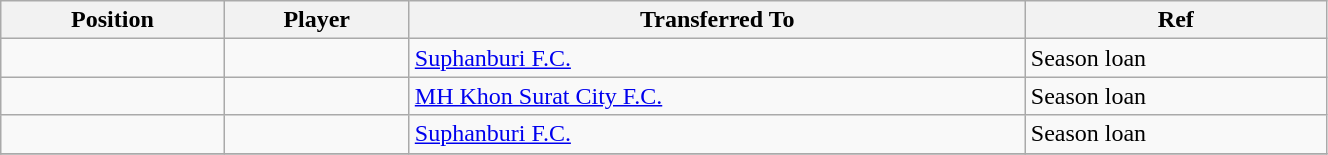<table class="wikitable sortable" style="width:70%; text-align:center; font-size:100%; text-align:left;">
<tr>
<th><strong>Position</strong></th>
<th><strong>Player</strong></th>
<th><strong>Transferred To</strong></th>
<th><strong>Ref</strong></th>
</tr>
<tr>
<td></td>
<td></td>
<td> <a href='#'>Suphanburi F.C.</a></td>
<td>Season loan </td>
</tr>
<tr>
<td></td>
<td></td>
<td> <a href='#'>MH Khon Surat City F.C.</a></td>
<td>Season loan </td>
</tr>
<tr>
<td></td>
<td></td>
<td> <a href='#'>Suphanburi F.C.</a></td>
<td>Season loan </td>
</tr>
<tr>
</tr>
</table>
